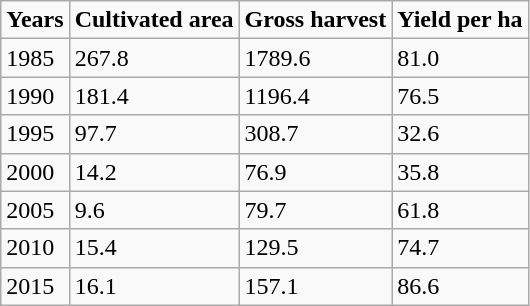<table class="wikitable">
<tr>
<td><strong>Years</strong></td>
<td><strong>Cultivated  area</strong></td>
<td><strong>Gross  harvest</strong></td>
<td><strong>Yield  per ha</strong></td>
</tr>
<tr>
<td>1985</td>
<td>267.8</td>
<td>1789.6</td>
<td>81.0</td>
</tr>
<tr>
<td>1990</td>
<td>181.4</td>
<td>1196.4</td>
<td>76.5</td>
</tr>
<tr>
<td>1995</td>
<td>97.7</td>
<td>308.7</td>
<td>32.6</td>
</tr>
<tr>
<td>2000</td>
<td>14.2</td>
<td>76.9</td>
<td>35.8</td>
</tr>
<tr>
<td>2005</td>
<td>9.6</td>
<td>79.7</td>
<td>61.8</td>
</tr>
<tr>
<td>2010</td>
<td>15.4</td>
<td>129.5</td>
<td>74.7</td>
</tr>
<tr>
<td>2015</td>
<td>16.1</td>
<td>157.1</td>
<td>86.6</td>
</tr>
</table>
